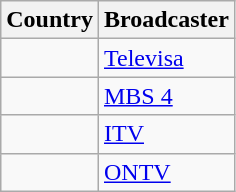<table class="wikitable">
<tr>
<th align=center>Country</th>
<th align=center>Broadcaster</th>
</tr>
<tr>
<td></td>
<td><a href='#'>Televisa</a></td>
</tr>
<tr>
<td></td>
<td><a href='#'>MBS 4</a></td>
</tr>
<tr>
<td></td>
<td><a href='#'>ITV</a></td>
</tr>
<tr>
<td></td>
<td><a href='#'>ONTV</a></td>
</tr>
</table>
